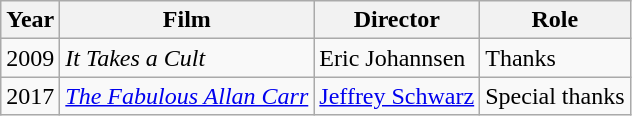<table class="wikitable">
<tr>
<th>Year</th>
<th>Film</th>
<th>Director</th>
<th>Role</th>
</tr>
<tr>
<td>2009</td>
<td><em>It Takes a Cult</em></td>
<td>Eric Johannsen</td>
<td>Thanks</td>
</tr>
<tr>
<td>2017</td>
<td><em><a href='#'>The Fabulous Allan Carr</a></em></td>
<td><a href='#'>Jeffrey Schwarz</a></td>
<td>Special thanks</td>
</tr>
</table>
